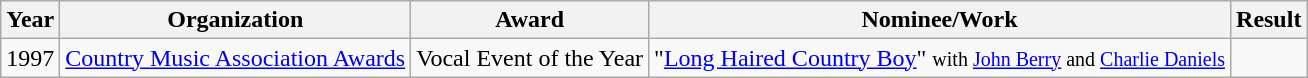<table class="wikitable">
<tr>
<th>Year</th>
<th>Organization</th>
<th>Award</th>
<th>Nominee/Work</th>
<th>Result</th>
</tr>
<tr>
<td>1997</td>
<td><a href='#'>Country Music Association Awards</a></td>
<td>Vocal Event of the Year</td>
<td>"<a href='#'>Long Haired Country Boy</a>" <small>with <a href='#'>John Berry</a> and <a href='#'>Charlie Daniels</a></small></td>
<td></td>
</tr>
</table>
